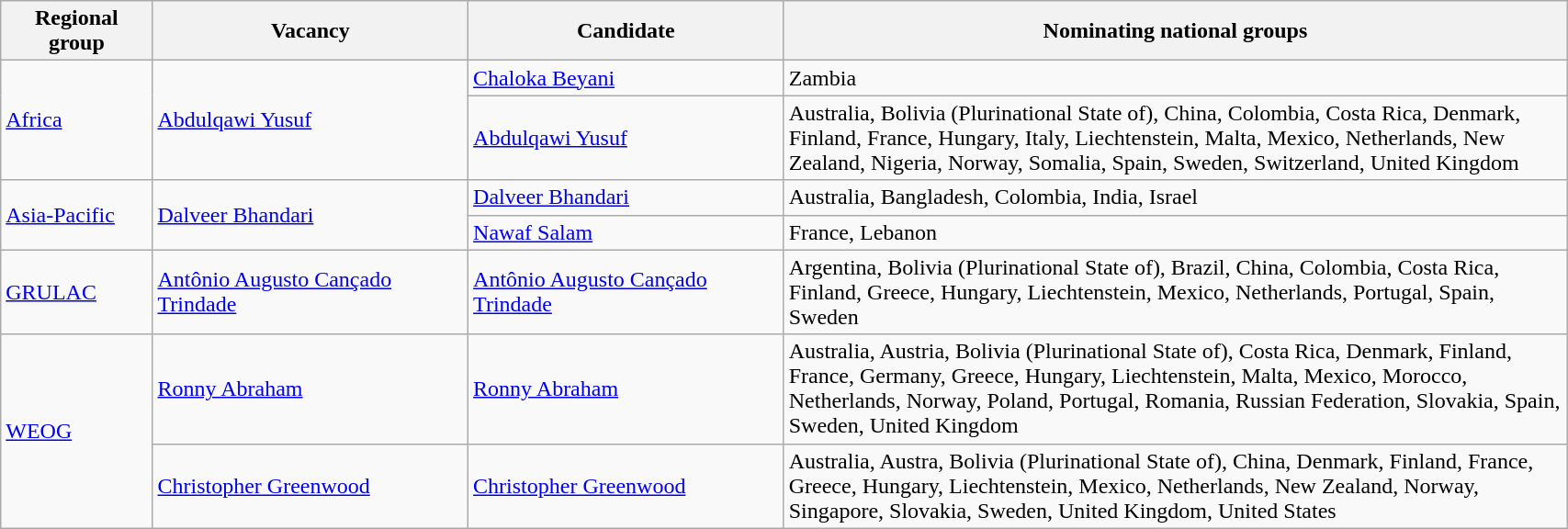<table class="wikitable" style="width:90%;">
<tr>
<th>Regional group</th>
<th>Vacancy</th>
<th>Candidate</th>
<th width=50%>Nominating national groups</th>
</tr>
<tr>
<td rowspan=2><a href='#'>Africa</a></td>
<td rowspan=2> <a href='#'>Abdulqawi Yusuf</a></td>
<td> <a href='#'>Chaloka Beyani</a></td>
<td>Zambia</td>
</tr>
<tr>
<td> <a href='#'>Abdulqawi Yusuf</a></td>
<td>Australia, Bolivia (Plurinational State of), China, Colombia, Costa Rica, Denmark, Finland, France, Hungary, Italy, Liechtenstein, Malta, Mexico, Netherlands, New Zealand, Nigeria, Norway, Somalia, Spain, Sweden, Switzerland, United Kingdom</td>
</tr>
<tr>
<td rowspan=2><a href='#'>Asia-Pacific</a></td>
<td rowspan=2> <a href='#'>Dalveer Bhandari</a></td>
<td> <a href='#'>Dalveer Bhandari</a></td>
<td>Australia, Bangladesh, Colombia, India, Israel</td>
</tr>
<tr>
<td> <a href='#'>Nawaf Salam</a></td>
<td>France, Lebanon</td>
</tr>
<tr>
<td><a href='#'>GRULAC</a></td>
<td> <a href='#'>Antônio Augusto Cançado Trindade</a></td>
<td> <a href='#'>Antônio Augusto Cançado Trindade</a></td>
<td>Argentina, Bolivia (Plurinational State of), Brazil, China, Colombia, Costa Rica, Finland, Greece, Hungary, Liechtenstein, Mexico, Netherlands, Portugal, Spain, Sweden</td>
</tr>
<tr>
<td rowspan=2><a href='#'>WEOG</a></td>
<td> <a href='#'>Ronny Abraham</a></td>
<td> <a href='#'>Ronny Abraham</a></td>
<td>Australia, Austria, Bolivia (Plurinational State of), Costa Rica, Denmark, Finland, France, Germany, Greece, Hungary, Liechtenstein, Malta, Mexico, Morocco, Netherlands, Norway, Poland, Portugal, Romania, Russian Federation, Slovakia, Spain, Sweden, United Kingdom</td>
</tr>
<tr>
<td> <a href='#'>Christopher Greenwood</a></td>
<td> <a href='#'>Christopher Greenwood</a></td>
<td>Australia, Austra, Bolivia (Plurinational State of), China, Denmark, Finland, France, Greece, Hungary, Liechtenstein, Mexico, Netherlands, New Zealand, Norway, Singapore, Slovakia, Sweden, United Kingdom, United States</td>
</tr>
</table>
